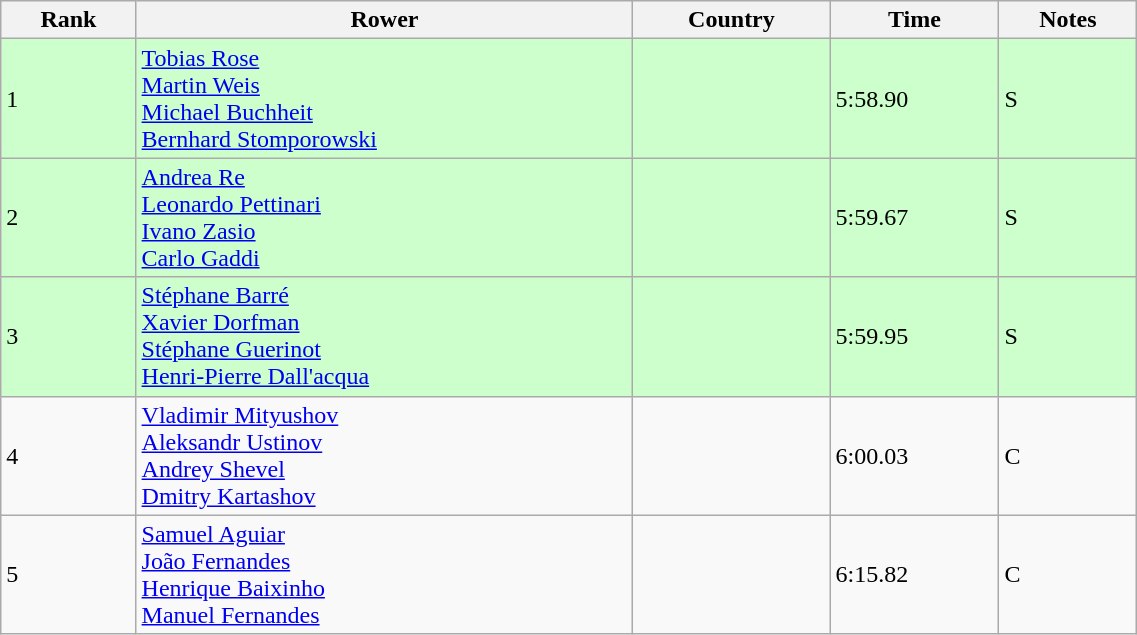<table class="wikitable sortable" width=60%>
<tr>
<th>Rank</th>
<th>Rower</th>
<th>Country</th>
<th>Time</th>
<th>Notes</th>
</tr>
<tr bgcolor=ccffcc>
<td>1</td>
<td><a href='#'>Tobias Rose</a><br><a href='#'>Martin Weis</a><br><a href='#'>Michael Buchheit</a><br><a href='#'>Bernhard Stomporowski</a></td>
<td></td>
<td>5:58.90</td>
<td>S</td>
</tr>
<tr bgcolor=ccffcc>
<td>2</td>
<td><a href='#'>Andrea Re</a><br><a href='#'>Leonardo Pettinari</a><br><a href='#'>Ivano Zasio</a><br><a href='#'>Carlo Gaddi</a></td>
<td></td>
<td>5:59.67</td>
<td>S</td>
</tr>
<tr bgcolor=ccffcc>
<td>3</td>
<td><a href='#'>Stéphane Barré</a><br><a href='#'>Xavier Dorfman</a><br><a href='#'>Stéphane Guerinot</a><br><a href='#'>Henri-Pierre Dall'acqua</a></td>
<td></td>
<td>5:59.95</td>
<td>S</td>
</tr>
<tr>
<td>4</td>
<td><a href='#'>Vladimir Mityushov</a><br><a href='#'>Aleksandr Ustinov</a><br><a href='#'>Andrey Shevel</a><br><a href='#'>Dmitry Kartashov</a></td>
<td></td>
<td>6:00.03</td>
<td>C</td>
</tr>
<tr>
<td>5</td>
<td><a href='#'>Samuel Aguiar</a><br><a href='#'>João Fernandes</a><br><a href='#'>Henrique Baixinho</a><br><a href='#'>Manuel Fernandes</a></td>
<td></td>
<td>6:15.82</td>
<td>C</td>
</tr>
</table>
